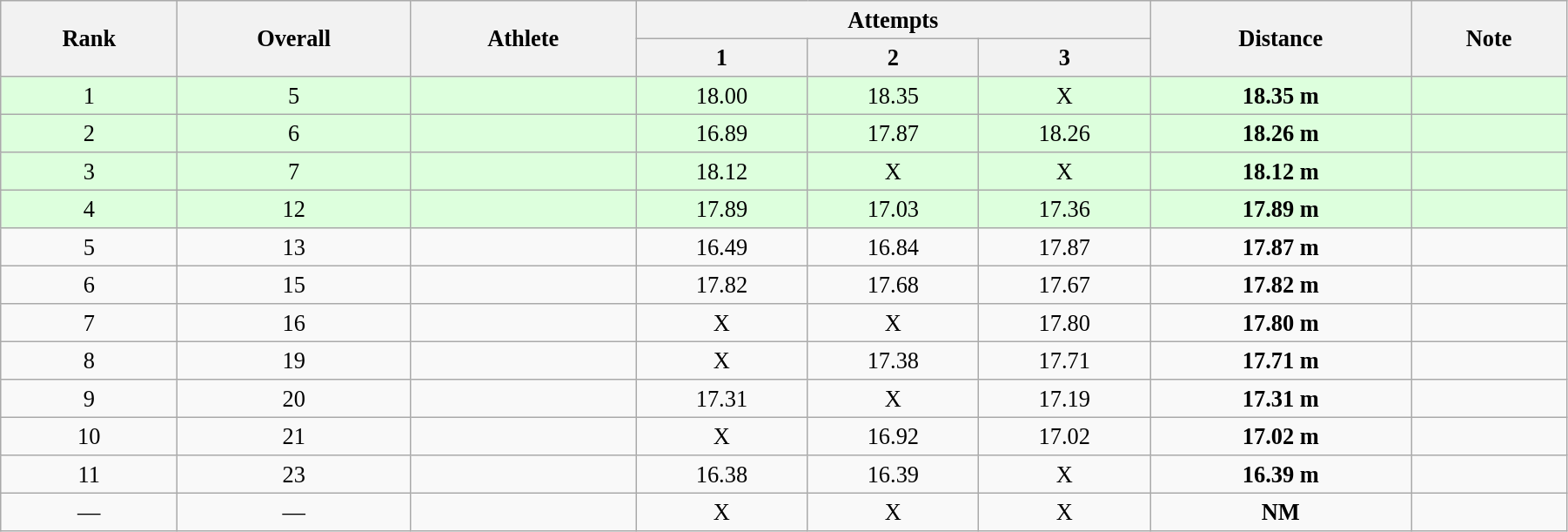<table class="wikitable" style=" text-align:center; font-size:110%;" width="95%">
<tr>
<th rowspan="2">Rank</th>
<th rowspan="2">Overall</th>
<th rowspan="2">Athlete</th>
<th colspan="3">Attempts</th>
<th rowspan="2">Distance</th>
<th rowspan="2">Note</th>
</tr>
<tr>
<th>1</th>
<th>2</th>
<th>3</th>
</tr>
<tr style="background:#ddffdd;">
<td>1</td>
<td>5</td>
<td align=left></td>
<td>18.00</td>
<td>18.35</td>
<td>X</td>
<td><strong>18.35 m</strong></td>
<td></td>
</tr>
<tr style="background:#ddffdd;">
<td>2</td>
<td>6</td>
<td align=left></td>
<td>16.89</td>
<td>17.87</td>
<td>18.26</td>
<td><strong>18.26 m</strong></td>
<td></td>
</tr>
<tr style="background:#ddffdd;">
<td>3</td>
<td>7</td>
<td align=left></td>
<td>18.12</td>
<td>X</td>
<td>X</td>
<td><strong>18.12 m</strong></td>
<td></td>
</tr>
<tr style="background:#ddffdd;">
<td>4</td>
<td>12</td>
<td align=left></td>
<td>17.89</td>
<td>17.03</td>
<td>17.36</td>
<td><strong>17.89 m</strong></td>
<td></td>
</tr>
<tr>
<td>5</td>
<td>13</td>
<td align=left></td>
<td>16.49</td>
<td>16.84</td>
<td>17.87</td>
<td><strong>17.87 m</strong></td>
<td></td>
</tr>
<tr>
<td>6</td>
<td>15</td>
<td align=left></td>
<td>17.82</td>
<td>17.68</td>
<td>17.67</td>
<td><strong>17.82 m</strong></td>
<td></td>
</tr>
<tr>
<td>7</td>
<td>16</td>
<td align=left></td>
<td>X</td>
<td>X</td>
<td>17.80</td>
<td><strong>17.80 m</strong></td>
<td></td>
</tr>
<tr>
<td>8</td>
<td>19</td>
<td align=left></td>
<td>X</td>
<td>17.38</td>
<td>17.71</td>
<td><strong>17.71 m</strong></td>
<td></td>
</tr>
<tr>
<td>9</td>
<td>20</td>
<td align=left></td>
<td>17.31</td>
<td>X</td>
<td>17.19</td>
<td><strong>17.31 m</strong></td>
<td></td>
</tr>
<tr>
<td>10</td>
<td>21</td>
<td align=left></td>
<td>X</td>
<td>16.92</td>
<td>17.02</td>
<td><strong>17.02 m</strong></td>
<td></td>
</tr>
<tr>
<td>11</td>
<td>23</td>
<td align=left></td>
<td>16.38</td>
<td>16.39</td>
<td>X</td>
<td><strong>16.39 m</strong></td>
<td></td>
</tr>
<tr>
<td>—</td>
<td>—</td>
<td align=left></td>
<td>X</td>
<td>X</td>
<td>X</td>
<td><strong>NM </strong></td>
<td></td>
</tr>
</table>
